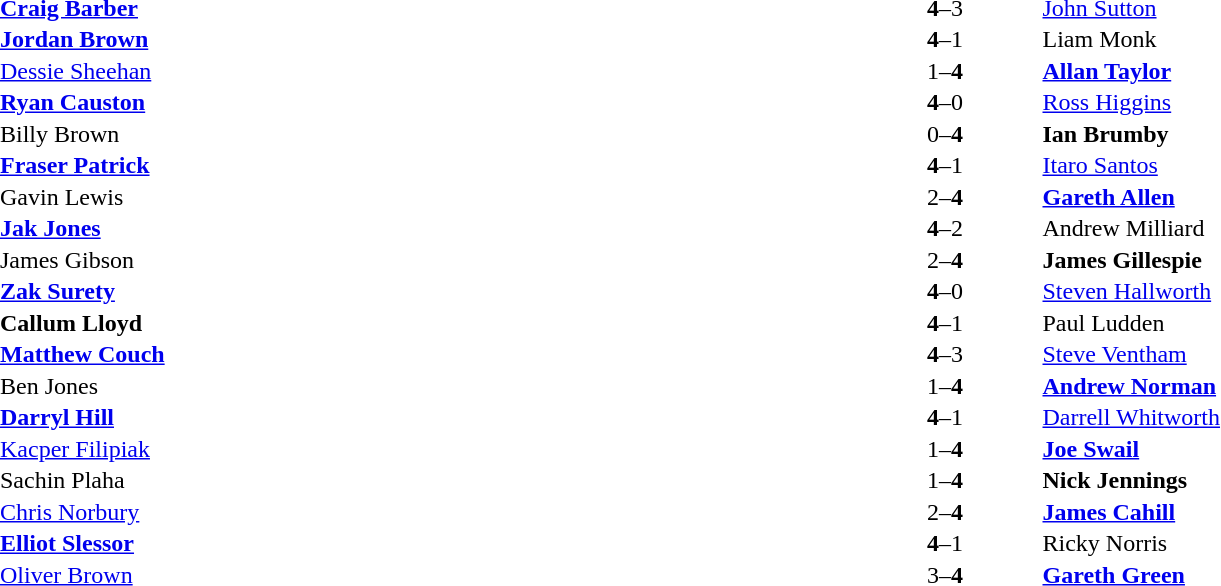<table width="100%" cellspacing="1">
<tr>
<th width=45%></th>
<th width=10%></th>
<th width=45%></th>
</tr>
<tr>
<td> <strong><a href='#'>Craig Barber</a></strong></td>
<td align="center"><strong>4</strong>–3</td>
<td> <a href='#'>John Sutton</a></td>
</tr>
<tr>
<td> <strong><a href='#'>Jordan Brown</a></strong></td>
<td align="center"><strong>4</strong>–1</td>
<td> Liam Monk</td>
</tr>
<tr>
<td> <a href='#'>Dessie Sheehan</a></td>
<td align="center">1–<strong>4</strong></td>
<td> <strong><a href='#'>Allan Taylor</a></strong></td>
</tr>
<tr>
<td> <strong><a href='#'>Ryan Causton</a></strong></td>
<td align="center"><strong>4</strong>–0</td>
<td> <a href='#'>Ross Higgins</a></td>
</tr>
<tr>
<td> Billy Brown</td>
<td align="center">0–<strong>4</strong></td>
<td> <strong>Ian Brumby</strong></td>
</tr>
<tr>
<td> <strong><a href='#'>Fraser Patrick</a></strong></td>
<td align="center"><strong>4</strong>–1</td>
<td> <a href='#'>Itaro Santos</a></td>
</tr>
<tr>
<td> Gavin Lewis</td>
<td align="center">2–<strong>4</strong></td>
<td> <strong><a href='#'>Gareth Allen</a></strong></td>
</tr>
<tr>
<td> <strong><a href='#'>Jak Jones</a></strong></td>
<td align="center"><strong>4</strong>–2</td>
<td> Andrew Milliard</td>
</tr>
<tr>
<td> James Gibson</td>
<td align="center">2–<strong>4</strong></td>
<td> <strong>James Gillespie</strong></td>
</tr>
<tr>
<td> <strong><a href='#'>Zak Surety</a></strong></td>
<td align="center"><strong>4</strong>–0</td>
<td> <a href='#'>Steven Hallworth</a></td>
</tr>
<tr>
<td> <strong>Callum Lloyd</strong></td>
<td align="center"><strong>4</strong>–1</td>
<td> Paul Ludden</td>
</tr>
<tr>
<td> <strong><a href='#'>Matthew Couch</a></strong></td>
<td align="center"><strong>4</strong>–3</td>
<td> <a href='#'>Steve Ventham</a></td>
</tr>
<tr>
<td> Ben Jones</td>
<td align="center">1–<strong>4</strong></td>
<td> <strong><a href='#'>Andrew Norman</a></strong></td>
</tr>
<tr>
<td> <strong><a href='#'>Darryl Hill</a></strong></td>
<td align="center"><strong>4</strong>–1</td>
<td> <a href='#'>Darrell Whitworth</a></td>
</tr>
<tr>
<td> <a href='#'>Kacper Filipiak</a></td>
<td align="center">1–<strong>4</strong></td>
<td> <strong><a href='#'>Joe Swail</a></strong></td>
</tr>
<tr>
<td> Sachin Plaha</td>
<td align="center">1–<strong>4</strong></td>
<td> <strong>Nick Jennings</strong></td>
</tr>
<tr>
<td> <a href='#'>Chris Norbury</a></td>
<td align="center">2–<strong>4</strong></td>
<td> <strong><a href='#'>James Cahill</a></strong></td>
</tr>
<tr>
<td> <strong><a href='#'>Elliot Slessor</a></strong></td>
<td align="center"><strong>4</strong>–1</td>
<td> Ricky Norris</td>
</tr>
<tr>
<td> <a href='#'>Oliver Brown</a></td>
<td align="center">3–<strong>4</strong></td>
<td> <strong><a href='#'>Gareth Green</a></strong></td>
</tr>
</table>
